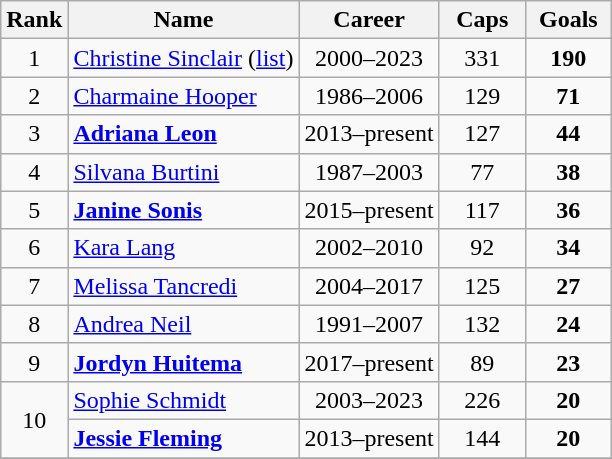<table class="wikitable" style="text-align:center;">
<tr>
<th>Rank</th>
<th>Name</th>
<th>Career</th>
<th width=50>Caps</th>
<th width=50>Goals</th>
</tr>
<tr>
<td>1</td>
<td align=left><a href='#'>Christine Sinclair</a> (<a href='#'>list</a>)</td>
<td alignleft>2000–2023</td>
<td>331</td>
<td><strong>190</strong></td>
</tr>
<tr>
<td>2</td>
<td align=left><a href='#'>Charmaine Hooper</a></td>
<td>1986–2006</td>
<td>129</td>
<td><strong>71</strong></td>
</tr>
<tr>
<td>3</td>
<td align=left><strong><a href='#'>Adriana Leon</a></strong></td>
<td>2013–present</td>
<td>127</td>
<td><strong>44</strong></td>
</tr>
<tr>
<td>4</td>
<td align=left><a href='#'>Silvana Burtini</a></td>
<td>1987–2003</td>
<td>77</td>
<td><strong>38</strong></td>
</tr>
<tr>
<td>5</td>
<td align=left><strong><a href='#'>Janine Sonis</a></strong></td>
<td>2015–present</td>
<td>117</td>
<td><strong>36</strong></td>
</tr>
<tr>
<td>6</td>
<td align=left><a href='#'>Kara Lang</a></td>
<td>2002–2010</td>
<td>92</td>
<td><strong>34</strong></td>
</tr>
<tr>
<td>7</td>
<td align=left><a href='#'>Melissa Tancredi</a></td>
<td>2004–2017</td>
<td>125</td>
<td><strong>27</strong></td>
</tr>
<tr>
<td>8</td>
<td align=left><a href='#'>Andrea Neil</a></td>
<td>1991–2007</td>
<td>132</td>
<td><strong>24</strong></td>
</tr>
<tr>
<td>9</td>
<td align=left><strong><a href='#'>Jordyn Huitema</a></strong></td>
<td>2017–present</td>
<td>89</td>
<td><strong>23</strong></td>
</tr>
<tr>
<td rowspan=2>10</td>
<td align=left><a href='#'>Sophie Schmidt</a></td>
<td>2003–2023</td>
<td>226</td>
<td><strong>20</strong></td>
</tr>
<tr>
<td align=left><strong><a href='#'>Jessie Fleming</a></strong></td>
<td>2013–present</td>
<td>144</td>
<td><strong>20</strong></td>
</tr>
<tr>
</tr>
</table>
